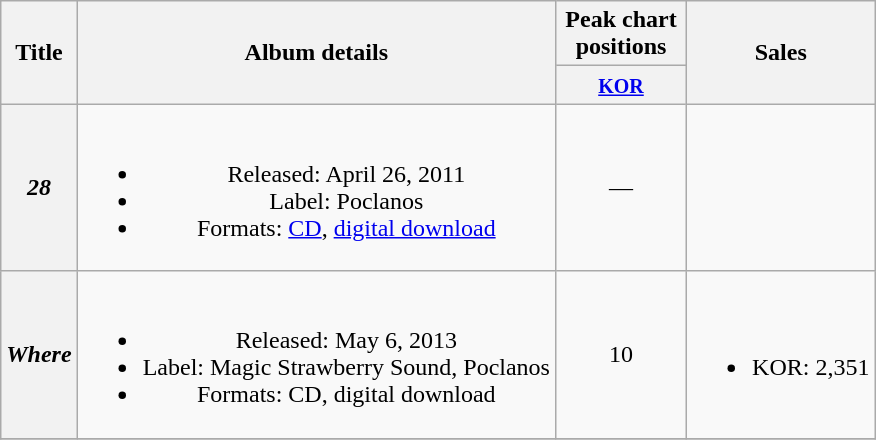<table class="wikitable plainrowheaders" style="text-align:center;">
<tr>
<th scope="col" rowspan="2">Title</th>
<th scope="col" rowspan="2">Album details</th>
<th scope="col" colspan="1" style="width:5em;">Peak chart positions</th>
<th scope="col" rowspan="2">Sales</th>
</tr>
<tr>
<th><small><a href='#'>KOR</a></small><br></th>
</tr>
<tr>
<th scope="row"><em>28</em></th>
<td><br><ul><li>Released: April 26, 2011</li><li>Label: Poclanos</li><li>Formats: <a href='#'>CD</a>, <a href='#'>digital download</a></li></ul></td>
<td>—</td>
<td></td>
</tr>
<tr>
<th scope="row"><em>Where</em></th>
<td><br><ul><li>Released: May 6, 2013</li><li>Label: Magic Strawberry Sound, Poclanos</li><li>Formats: CD, digital download</li></ul></td>
<td>10</td>
<td><br><ul><li>KOR: 2,351</li></ul></td>
</tr>
<tr>
</tr>
</table>
